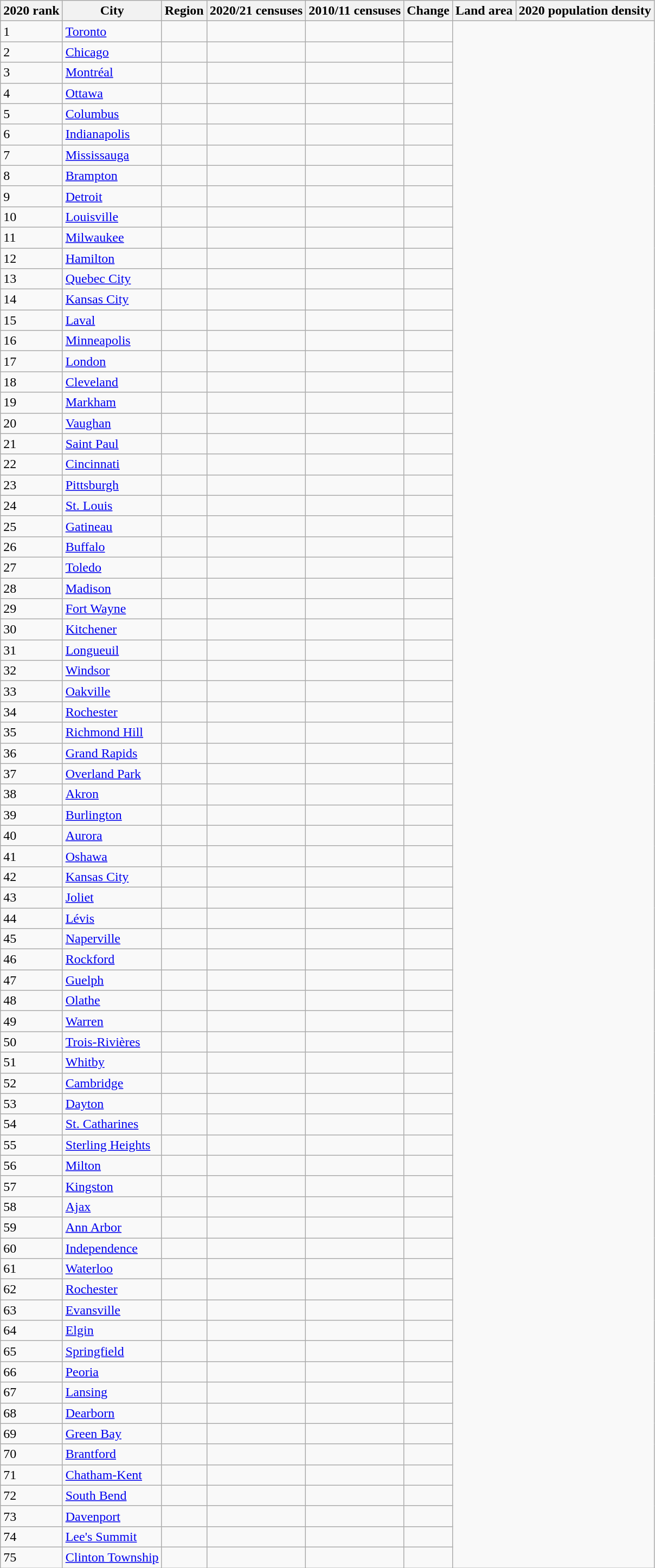<table class="wikitable sortable">
<tr>
<th>2020 rank</th>
<th>City</th>
<th>Region</th>
<th>2020/21 censuses</th>
<th>2010/11 censuses</th>
<th>Change</th>
<th>Land area</th>
<th>2020 population density</th>
</tr>
<tr>
<td>1</td>
<td><a href='#'>Toronto</a></td>
<td></td>
<td></td>
<td></td>
<td></td>
</tr>
<tr>
<td>2</td>
<td><a href='#'>Chicago</a></td>
<td></td>
<td></td>
<td></td>
<td></td>
</tr>
<tr>
<td>3</td>
<td><a href='#'>Montréal</a></td>
<td></td>
<td></td>
<td></td>
<td></td>
</tr>
<tr>
<td>4</td>
<td><a href='#'>Ottawa</a></td>
<td></td>
<td></td>
<td></td>
<td></td>
</tr>
<tr>
<td>5</td>
<td><a href='#'>Columbus</a></td>
<td></td>
<td></td>
<td></td>
<td></td>
</tr>
<tr>
<td>6</td>
<td><a href='#'>Indianapolis</a></td>
<td></td>
<td></td>
<td></td>
<td></td>
</tr>
<tr>
<td>7</td>
<td><a href='#'>Mississauga</a></td>
<td></td>
<td></td>
<td></td>
<td></td>
</tr>
<tr>
<td>8</td>
<td><a href='#'>Brampton</a></td>
<td></td>
<td></td>
<td></td>
<td></td>
</tr>
<tr>
<td>9</td>
<td><a href='#'>Detroit</a></td>
<td></td>
<td></td>
<td></td>
<td></td>
</tr>
<tr>
<td>10</td>
<td><a href='#'>Louisville</a></td>
<td></td>
<td></td>
<td></td>
<td></td>
</tr>
<tr>
<td>11</td>
<td><a href='#'>Milwaukee</a></td>
<td></td>
<td></td>
<td></td>
<td></td>
</tr>
<tr>
<td>12</td>
<td><a href='#'>Hamilton</a></td>
<td></td>
<td></td>
<td></td>
<td></td>
</tr>
<tr>
<td>13</td>
<td><a href='#'>Quebec City</a></td>
<td></td>
<td></td>
<td></td>
<td></td>
</tr>
<tr>
<td>14</td>
<td><a href='#'>Kansas City</a></td>
<td></td>
<td></td>
<td></td>
<td></td>
</tr>
<tr>
<td>15</td>
<td><a href='#'>Laval</a></td>
<td></td>
<td></td>
<td></td>
<td></td>
</tr>
<tr>
<td>16</td>
<td><a href='#'>Minneapolis</a></td>
<td></td>
<td></td>
<td></td>
<td></td>
</tr>
<tr>
<td>17</td>
<td><a href='#'>London</a></td>
<td></td>
<td></td>
<td></td>
<td></td>
</tr>
<tr>
<td>18</td>
<td><a href='#'>Cleveland</a></td>
<td></td>
<td></td>
<td></td>
<td></td>
</tr>
<tr>
<td>19</td>
<td><a href='#'>Markham</a></td>
<td></td>
<td></td>
<td></td>
<td></td>
</tr>
<tr>
<td>20</td>
<td><a href='#'>Vaughan</a></td>
<td></td>
<td></td>
<td></td>
<td></td>
</tr>
<tr>
<td>21</td>
<td><a href='#'>Saint Paul</a></td>
<td></td>
<td></td>
<td></td>
<td></td>
</tr>
<tr>
<td>22</td>
<td><a href='#'>Cincinnati</a></td>
<td></td>
<td></td>
<td></td>
<td></td>
</tr>
<tr>
<td>23</td>
<td><a href='#'>Pittsburgh</a></td>
<td></td>
<td></td>
<td></td>
<td></td>
</tr>
<tr>
<td>24</td>
<td><a href='#'>St. Louis</a></td>
<td></td>
<td></td>
<td></td>
<td></td>
</tr>
<tr>
<td>25</td>
<td><a href='#'>Gatineau</a></td>
<td></td>
<td></td>
<td></td>
<td></td>
</tr>
<tr>
<td>26</td>
<td><a href='#'>Buffalo</a></td>
<td></td>
<td></td>
<td></td>
<td></td>
</tr>
<tr>
<td>27</td>
<td><a href='#'>Toledo</a></td>
<td></td>
<td></td>
<td></td>
<td></td>
</tr>
<tr>
<td>28</td>
<td><a href='#'>Madison</a></td>
<td></td>
<td></td>
<td></td>
<td></td>
</tr>
<tr>
<td>29</td>
<td><a href='#'>Fort Wayne</a></td>
<td></td>
<td></td>
<td></td>
<td></td>
</tr>
<tr>
<td>30</td>
<td><a href='#'>Kitchener</a></td>
<td></td>
<td></td>
<td></td>
<td></td>
</tr>
<tr>
<td>31</td>
<td><a href='#'>Longueuil</a></td>
<td></td>
<td></td>
<td></td>
<td></td>
</tr>
<tr>
<td>32</td>
<td><a href='#'>Windsor</a></td>
<td></td>
<td></td>
<td></td>
<td></td>
</tr>
<tr>
<td>33</td>
<td><a href='#'>Oakville</a></td>
<td></td>
<td></td>
<td></td>
<td></td>
</tr>
<tr>
<td>34</td>
<td><a href='#'>Rochester</a></td>
<td></td>
<td></td>
<td></td>
<td></td>
</tr>
<tr>
<td>35</td>
<td><a href='#'>Richmond Hill</a></td>
<td></td>
<td></td>
<td></td>
<td></td>
</tr>
<tr>
<td>36</td>
<td><a href='#'>Grand Rapids</a></td>
<td></td>
<td></td>
<td></td>
<td></td>
</tr>
<tr>
<td>37</td>
<td><a href='#'>Overland Park</a></td>
<td></td>
<td></td>
<td></td>
<td></td>
</tr>
<tr>
<td>38</td>
<td><a href='#'>Akron</a></td>
<td></td>
<td></td>
<td></td>
<td></td>
</tr>
<tr>
<td>39</td>
<td><a href='#'>Burlington</a></td>
<td></td>
<td></td>
<td></td>
<td></td>
</tr>
<tr>
<td>40</td>
<td><a href='#'>Aurora</a></td>
<td></td>
<td></td>
<td></td>
<td></td>
</tr>
<tr>
<td>41</td>
<td><a href='#'>Oshawa</a></td>
<td></td>
<td></td>
<td></td>
<td></td>
</tr>
<tr>
<td>42</td>
<td><a href='#'>Kansas City</a></td>
<td></td>
<td></td>
<td></td>
<td></td>
</tr>
<tr>
<td>43</td>
<td><a href='#'>Joliet</a></td>
<td></td>
<td></td>
<td></td>
<td></td>
</tr>
<tr>
<td>44</td>
<td><a href='#'>Lévis</a></td>
<td></td>
<td></td>
<td></td>
<td></td>
</tr>
<tr>
<td>45</td>
<td><a href='#'>Naperville</a></td>
<td></td>
<td></td>
<td></td>
<td></td>
</tr>
<tr>
<td>46</td>
<td><a href='#'>Rockford</a></td>
<td></td>
<td></td>
<td></td>
<td></td>
</tr>
<tr>
<td>47</td>
<td><a href='#'>Guelph</a></td>
<td></td>
<td></td>
<td></td>
<td></td>
</tr>
<tr>
<td>48</td>
<td><a href='#'>Olathe</a></td>
<td></td>
<td></td>
<td></td>
<td></td>
</tr>
<tr>
<td>49</td>
<td><a href='#'>Warren</a></td>
<td></td>
<td></td>
<td></td>
<td></td>
</tr>
<tr>
<td>50</td>
<td><a href='#'>Trois-Rivières</a></td>
<td></td>
<td></td>
<td></td>
<td></td>
</tr>
<tr>
<td>51</td>
<td><a href='#'>Whitby</a></td>
<td></td>
<td></td>
<td></td>
<td></td>
</tr>
<tr>
<td>52</td>
<td><a href='#'>Cambridge</a></td>
<td></td>
<td></td>
<td></td>
<td></td>
</tr>
<tr>
<td>53</td>
<td><a href='#'>Dayton</a></td>
<td></td>
<td></td>
<td></td>
<td></td>
</tr>
<tr>
<td>54</td>
<td><a href='#'>St. Catharines</a></td>
<td></td>
<td></td>
<td></td>
<td></td>
</tr>
<tr>
<td>55</td>
<td><a href='#'>Sterling Heights</a></td>
<td></td>
<td></td>
<td></td>
<td></td>
</tr>
<tr>
<td>56</td>
<td><a href='#'>Milton</a></td>
<td></td>
<td></td>
<td></td>
<td></td>
</tr>
<tr>
<td>57</td>
<td><a href='#'>Kingston</a></td>
<td></td>
<td></td>
<td></td>
<td></td>
</tr>
<tr>
<td>58</td>
<td><a href='#'>Ajax</a></td>
<td></td>
<td></td>
<td></td>
<td></td>
</tr>
<tr>
<td>59</td>
<td><a href='#'>Ann Arbor</a></td>
<td></td>
<td></td>
<td></td>
<td></td>
</tr>
<tr>
<td>60</td>
<td><a href='#'>Independence</a></td>
<td></td>
<td></td>
<td></td>
<td></td>
</tr>
<tr>
<td>61</td>
<td><a href='#'>Waterloo</a></td>
<td></td>
<td></td>
<td></td>
<td></td>
</tr>
<tr>
<td>62</td>
<td><a href='#'>Rochester</a></td>
<td></td>
<td></td>
<td></td>
<td></td>
</tr>
<tr>
<td>63</td>
<td><a href='#'>Evansville</a></td>
<td></td>
<td></td>
<td></td>
<td></td>
</tr>
<tr>
<td>64</td>
<td><a href='#'>Elgin</a></td>
<td></td>
<td></td>
<td></td>
<td></td>
</tr>
<tr>
<td>65</td>
<td><a href='#'>Springfield</a></td>
<td></td>
<td></td>
<td></td>
<td></td>
</tr>
<tr>
<td>66</td>
<td><a href='#'>Peoria</a></td>
<td></td>
<td></td>
<td></td>
<td></td>
</tr>
<tr>
<td>67</td>
<td><a href='#'>Lansing</a></td>
<td></td>
<td></td>
<td></td>
<td></td>
</tr>
<tr>
<td>68</td>
<td><a href='#'>Dearborn</a></td>
<td></td>
<td></td>
<td></td>
<td></td>
</tr>
<tr>
<td>69</td>
<td><a href='#'>Green Bay</a></td>
<td></td>
<td></td>
<td></td>
<td></td>
</tr>
<tr>
<td>70</td>
<td><a href='#'>Brantford</a></td>
<td></td>
<td></td>
<td></td>
<td></td>
</tr>
<tr>
<td>71</td>
<td><a href='#'>Chatham-Kent</a></td>
<td></td>
<td></td>
<td></td>
<td></td>
</tr>
<tr>
<td>72</td>
<td><a href='#'>South Bend</a></td>
<td></td>
<td></td>
<td></td>
<td></td>
</tr>
<tr>
<td>73</td>
<td><a href='#'>Davenport</a></td>
<td></td>
<td></td>
<td></td>
<td></td>
</tr>
<tr>
<td>74</td>
<td><a href='#'>Lee's Summit</a></td>
<td></td>
<td></td>
<td></td>
<td></td>
</tr>
<tr>
<td>75</td>
<td><a href='#'>Clinton Township</a></td>
<td></td>
<td></td>
<td></td>
<td></td>
</tr>
</table>
